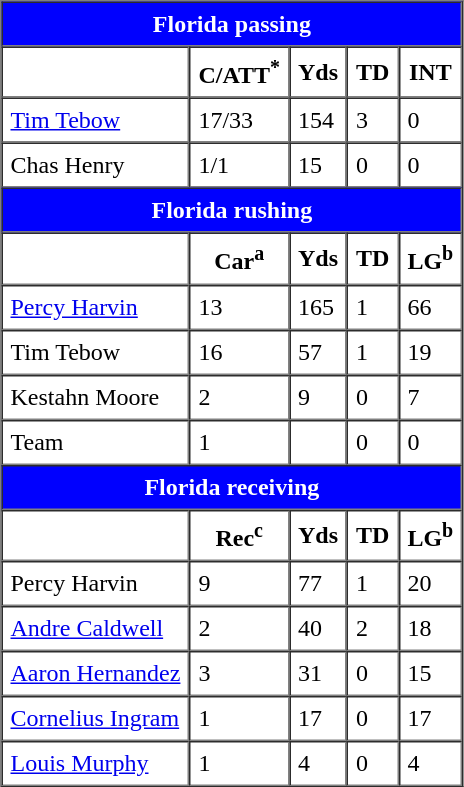<table border="1" cellpadding="5" cellspacing="0">
<tr>
<th colspan="5" style="background:Blue;color:white">Florida passing</th>
</tr>
<tr>
<th></th>
<th>C/ATT<sup>*</sup></th>
<th>Yds</th>
<th>TD</th>
<th>INT</th>
</tr>
<tr>
<td><a href='#'>Tim Tebow</a></td>
<td>17/33</td>
<td>154</td>
<td>3</td>
<td>0</td>
</tr>
<tr>
<td>Chas Henry</td>
<td>1/1</td>
<td>15</td>
<td>0</td>
<td>0</td>
</tr>
<tr>
<th colspan="5" style="background:Blue;color:white">Florida rushing</th>
</tr>
<tr>
<th></th>
<th>Car<sup>a</sup></th>
<th>Yds</th>
<th>TD</th>
<th>LG<sup>b</sup></th>
</tr>
<tr>
<td><a href='#'>Percy Harvin</a></td>
<td>13</td>
<td>165</td>
<td>1</td>
<td>66</td>
</tr>
<tr>
<td>Tim Tebow</td>
<td>16</td>
<td>57</td>
<td>1</td>
<td>19</td>
</tr>
<tr>
<td>Kestahn Moore</td>
<td>2</td>
<td>9</td>
<td>0</td>
<td>7</td>
</tr>
<tr>
<td>Team</td>
<td>1</td>
<td></td>
<td>0</td>
<td>0</td>
</tr>
<tr>
<th colspan="5" style="background:Blue;color:white">Florida receiving</th>
</tr>
<tr>
<th></th>
<th>Rec<sup>c</sup></th>
<th>Yds</th>
<th>TD</th>
<th>LG<sup>b</sup></th>
</tr>
<tr>
<td>Percy Harvin</td>
<td>9</td>
<td>77</td>
<td>1</td>
<td>20</td>
</tr>
<tr>
<td><a href='#'>Andre Caldwell</a></td>
<td>2</td>
<td>40</td>
<td>2</td>
<td>18</td>
</tr>
<tr>
<td><a href='#'>Aaron Hernandez</a></td>
<td>3</td>
<td>31</td>
<td>0</td>
<td>15</td>
</tr>
<tr>
<td><a href='#'>Cornelius Ingram</a></td>
<td>1</td>
<td>17</td>
<td>0</td>
<td>17</td>
</tr>
<tr>
<td><a href='#'>Louis Murphy</a></td>
<td>1</td>
<td>4</td>
<td>0</td>
<td>4</td>
</tr>
</table>
